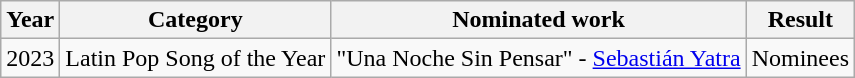<table class="wikitable">
<tr>
<th>Year</th>
<th>Category</th>
<th>Nominated work</th>
<th>Result</th>
</tr>
<tr>
<td>2023</td>
<td>Latin Pop Song of the Year</td>
<td>"Una Noche Sin Pensar" - <a href='#'>Sebastián Yatra</a></td>
<td>Nominees</td>
</tr>
</table>
